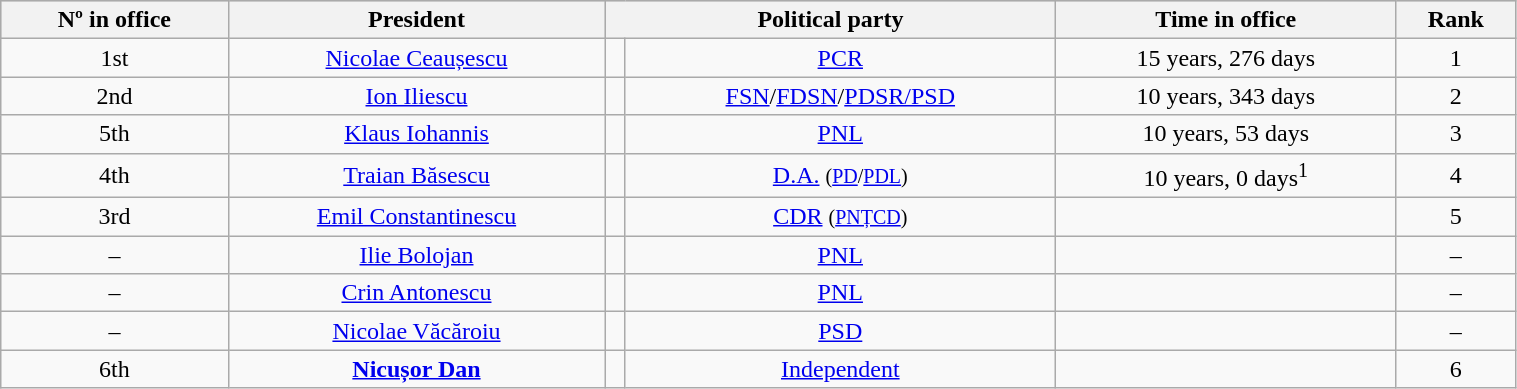<table class="sortable wikitable" style="text-align:center" width=80%>
<tr bgcolor="#CCCCCC" align="center">
<th width=15%>Nº in office</th>
<th>President</th>
<th colspan=2>Political party</th>
<th>Time in office</th>
<th>Rank</th>
</tr>
<tr>
<td>1st</td>
<td><a href='#'>Nicolae Ceaușescu</a></td>
<td bgcolor = ></td>
<td><a href='#'>PCR</a></td>
<td>15 years, 276 days </td>
<td>1</td>
</tr>
<tr>
<td>2nd</td>
<td><a href='#'>Ion Iliescu</a></td>
<td bgcolor = ></td>
<td><a href='#'>FSN</a>/<a href='#'>FDSN</a>/<a href='#'>PDSR/PSD</a></td>
<td>10 years, 343 days </td>
<td>2</td>
</tr>
<tr>
<td>5th</td>
<td><a href='#'>Klaus Iohannis</a></td>
<td bgcolor = ></td>
<td><a href='#'>PNL</a></td>
<td>10 years, 53 days </td>
<td>3</td>
</tr>
<tr>
<td>4th</td>
<td><a href='#'>Traian Băsescu</a></td>
<td bgcolor = ></td>
<td><a href='#'>D.A.</a> <small>(<a href='#'>PD</a>/<a href='#'>PDL</a>)</small></td>
<td>10 years, 0 days<sup>1</sup></td>
<td>4</td>
</tr>
<tr>
<td>3rd</td>
<td><a href='#'>Emil Constantinescu</a></td>
<td bgcolor = ></td>
<td><a href='#'>CDR</a> <small>(<a href='#'>PNȚCD</a>)</small></td>
<td></td>
<td>5</td>
</tr>
<tr>
<td>–</td>
<td><a href='#'>Ilie Bolojan</a> </td>
<td bgcolor = ></td>
<td><a href='#'>PNL</a></td>
<td></td>
<td>–</td>
</tr>
<tr>
<td>–</td>
<td><a href='#'>Crin Antonescu</a> </td>
<td bgcolor = ></td>
<td><a href='#'>PNL</a></td>
<td></td>
<td>–</td>
</tr>
<tr>
<td>–</td>
<td><a href='#'>Nicolae Văcăroiu</a> </td>
<td bgcolor = ></td>
<td><a href='#'>PSD</a></td>
<td></td>
<td>–</td>
</tr>
<tr>
<td>6th</td>
<td><strong><a href='#'>Nicușor Dan</a></strong></td>
<td bgcolor = ></td>
<td><a href='#'>Independent</a></td>
<td><strong></strong></td>
<td>6</td>
</tr>
</table>
